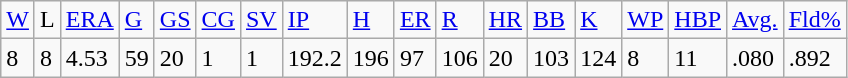<table class="wikitable">
<tr>
<td><a href='#'>W</a></td>
<td>L</td>
<td><a href='#'>ERA</a></td>
<td><a href='#'>G</a></td>
<td><a href='#'>GS</a></td>
<td><a href='#'>CG</a></td>
<td><a href='#'>SV</a></td>
<td><a href='#'>IP</a></td>
<td><a href='#'>H</a></td>
<td><a href='#'>ER</a></td>
<td><a href='#'>R</a></td>
<td><a href='#'>HR</a></td>
<td><a href='#'>BB</a></td>
<td><a href='#'>K</a></td>
<td><a href='#'>WP</a></td>
<td><a href='#'>HBP</a></td>
<td><a href='#'>Avg.</a></td>
<td><a href='#'>Fld%</a></td>
</tr>
<tr>
<td>8</td>
<td>8</td>
<td>4.53</td>
<td>59</td>
<td>20</td>
<td>1</td>
<td>1</td>
<td>192.2</td>
<td>196</td>
<td>97</td>
<td>106</td>
<td>20</td>
<td>103</td>
<td>124</td>
<td>8</td>
<td>11</td>
<td>.080</td>
<td>.892</td>
</tr>
</table>
